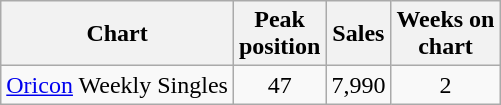<table class="wikitable">
<tr>
<th>Chart</th>
<th>Peak<br>position</th>
<th>Sales</th>
<th>Weeks on<br>chart</th>
</tr>
<tr>
<td><a href='#'>Oricon</a> Weekly Singles</td>
<td align="center">47</td>
<td align="center">7,990</td>
<td align="center">2</td>
</tr>
</table>
